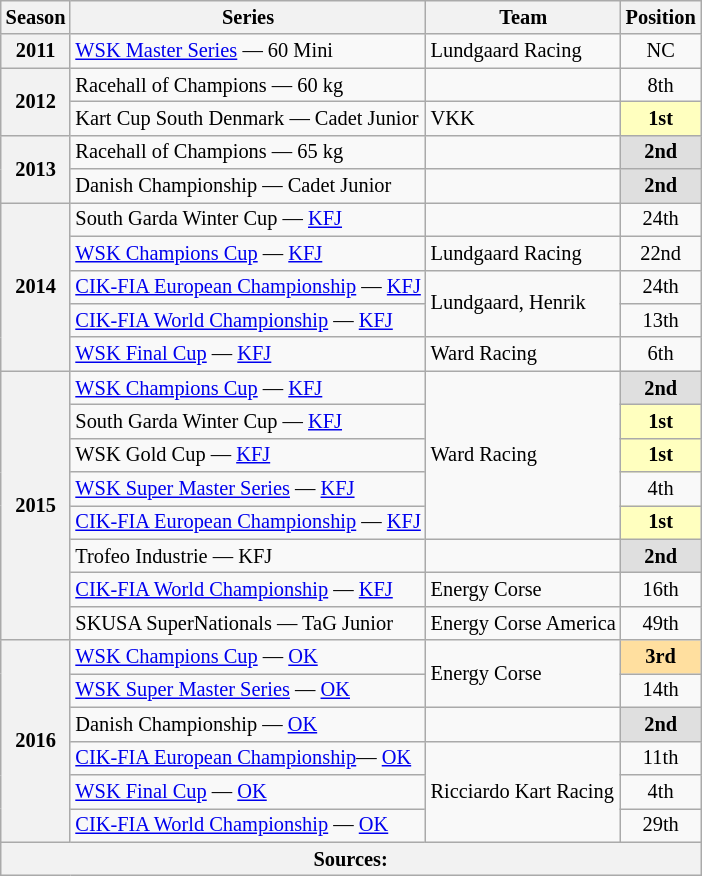<table class="wikitable" style="font-size: 85%; text-align:center">
<tr>
<th>Season</th>
<th>Series</th>
<th>Team</th>
<th>Position</th>
</tr>
<tr>
<th>2011</th>
<td align="left"><a href='#'>WSK Master Series</a> — 60 Mini</td>
<td align="left">Lundgaard Racing</td>
<td>NC</td>
</tr>
<tr>
<th rowspan="2">2012</th>
<td align="left">Racehall of Champions — 60 kg</td>
<td align="left"></td>
<td>8th</td>
</tr>
<tr>
<td align="left">Kart Cup South Denmark — Cadet Junior</td>
<td align="left">VKK</td>
<td style="background:#FFFFBF;"><strong>1st</strong></td>
</tr>
<tr>
<th rowspan="2">2013</th>
<td align="left">Racehall of Champions — 65 kg</td>
<td align="left"></td>
<td style="background:#DFDFDF;"><strong>2nd</strong></td>
</tr>
<tr>
<td align="left">Danish Championship — Cadet Junior</td>
<td align="left"></td>
<td style="background:#DFDFDF;"><strong>2nd</strong></td>
</tr>
<tr>
<th rowspan="5">2014</th>
<td align="left">South Garda Winter Cup — <a href='#'>KFJ</a></td>
<td align="left"></td>
<td>24th</td>
</tr>
<tr>
<td align="left"><a href='#'>WSK Champions Cup</a> — <a href='#'>KFJ</a></td>
<td align="left">Lundgaard Racing</td>
<td>22nd</td>
</tr>
<tr>
<td align="left"><a href='#'>CIK-FIA European Championship</a> — <a href='#'>KFJ</a></td>
<td rowspan="2" align="left">Lundgaard, Henrik</td>
<td>24th</td>
</tr>
<tr>
<td align="left"><a href='#'>CIK-FIA World Championship</a> — <a href='#'>KFJ</a></td>
<td>13th</td>
</tr>
<tr>
<td align="left"><a href='#'>WSK Final Cup</a> — <a href='#'>KFJ</a></td>
<td align="left">Ward Racing</td>
<td>6th</td>
</tr>
<tr>
<th rowspan="8">2015</th>
<td align="left"><a href='#'>WSK Champions Cup</a> — <a href='#'>KFJ</a></td>
<td rowspan="5" align="left">Ward Racing</td>
<td style="background:#DFDFDF;"><strong>2nd</strong></td>
</tr>
<tr>
<td align="left">South Garda Winter Cup — <a href='#'>KFJ</a></td>
<td style="background:#FFFFBF;"><strong>1st</strong></td>
</tr>
<tr>
<td align="left">WSK Gold Cup — <a href='#'>KFJ</a></td>
<td style="background:#FFFFBF;"><strong>1st</strong></td>
</tr>
<tr>
<td align="left"><a href='#'>WSK Super Master Series</a> — <a href='#'>KFJ</a></td>
<td>4th</td>
</tr>
<tr>
<td align="left"><a href='#'>CIK-FIA European Championship</a> — <a href='#'>KFJ</a></td>
<td style="background:#FFFFBF;"><strong>1st</strong></td>
</tr>
<tr>
<td align="left">Trofeo Industrie — KFJ</td>
<td align="left"></td>
<td style="background:#DFDFDF;"><strong>2nd</strong></td>
</tr>
<tr>
<td align="left"><a href='#'>CIK-FIA World Championship</a> — <a href='#'>KFJ</a></td>
<td align="left">Energy Corse</td>
<td>16th</td>
</tr>
<tr>
<td align="left">SKUSA SuperNationals — TaG Junior</td>
<td align="left">Energy Corse America</td>
<td>49th</td>
</tr>
<tr>
<th rowspan="6">2016</th>
<td align="left"><a href='#'>WSK Champions Cup</a> — <a href='#'>OK</a></td>
<td rowspan="2" align="left">Energy Corse</td>
<td style="background:#FFDF9F;"><strong>3rd</strong></td>
</tr>
<tr>
<td align="left"><a href='#'>WSK Super Master Series</a> — <a href='#'>OK</a></td>
<td>14th</td>
</tr>
<tr>
<td align="left">Danish Championship — <a href='#'>OK</a></td>
<td align="left"></td>
<td style="background:#DFDFDF;"><strong>2nd</strong></td>
</tr>
<tr>
<td align="left"><a href='#'>CIK-FIA European Championship</a>— <a href='#'>OK</a></td>
<td rowspan="3" align="left">Ricciardo Kart Racing</td>
<td>11th</td>
</tr>
<tr>
<td align="left"><a href='#'>WSK Final Cup</a> — <a href='#'>OK</a></td>
<td>4th</td>
</tr>
<tr>
<td align="left"><a href='#'>CIK-FIA World Championship</a> — <a href='#'>OK</a></td>
<td>29th</td>
</tr>
<tr>
<th colspan="4">Sources:</th>
</tr>
</table>
